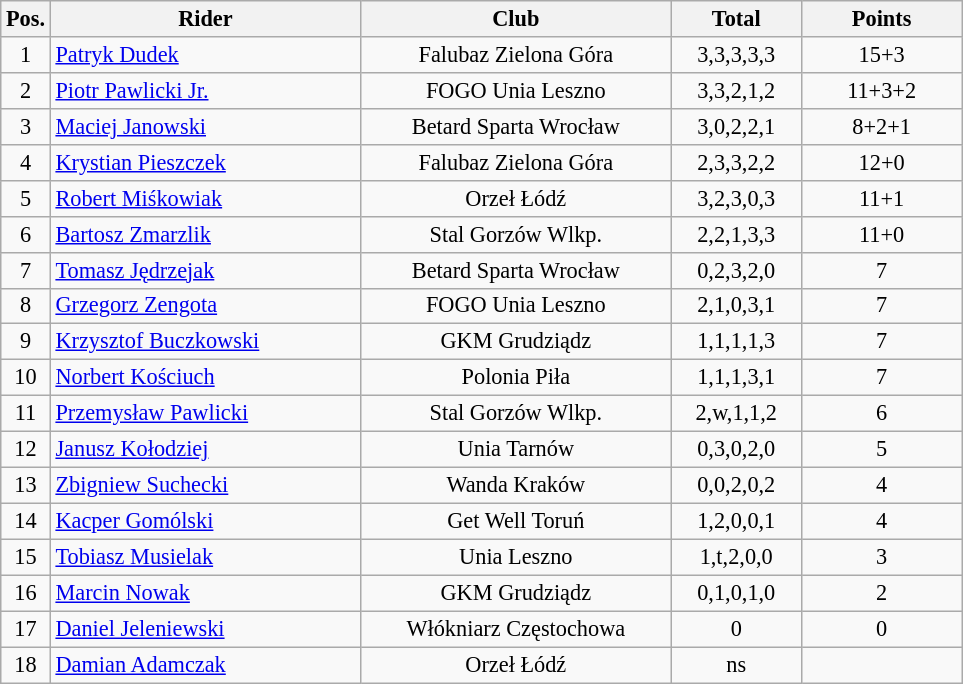<table class=wikitable style="font-size:93%;">
<tr>
<th width=25px>Pos.</th>
<th width=200px>Rider</th>
<th width=200px>Club</th>
<th width=80px>Total</th>
<th width=100px>Points</th>
</tr>
<tr align=center>
<td>1</td>
<td align=left><a href='#'>Patryk Dudek</a></td>
<td>Falubaz Zielona Góra</td>
<td>3,3,3,3,3</td>
<td>15+3</td>
</tr>
<tr align=center>
<td>2</td>
<td align=left><a href='#'>Piotr Pawlicki Jr.</a></td>
<td>FOGO Unia Leszno</td>
<td>3,3,2,1,2</td>
<td>11+3+2</td>
</tr>
<tr align=center>
<td>3</td>
<td align=left><a href='#'>Maciej Janowski</a></td>
<td>Betard Sparta Wrocław</td>
<td>3,0,2,2,1</td>
<td>8+2+1</td>
</tr>
<tr align=center>
<td>4</td>
<td align=left><a href='#'>Krystian Pieszczek</a></td>
<td>Falubaz Zielona Góra</td>
<td>2,3,3,2,2</td>
<td>12+0</td>
</tr>
<tr align=center>
<td>5</td>
<td align=left><a href='#'>Robert Miśkowiak</a></td>
<td>Orzeł Łódź</td>
<td>3,2,3,0,3</td>
<td>11+1</td>
</tr>
<tr align=center>
<td>6</td>
<td align=left><a href='#'>Bartosz Zmarzlik</a></td>
<td>Stal Gorzów Wlkp.</td>
<td>2,2,1,3,3</td>
<td>11+0</td>
</tr>
<tr align=center>
<td>7</td>
<td align=left><a href='#'>Tomasz Jędrzejak</a></td>
<td>Betard Sparta Wrocław</td>
<td>0,2,3,2,0</td>
<td>7</td>
</tr>
<tr align=center>
<td>8</td>
<td align=left><a href='#'>Grzegorz Zengota</a></td>
<td>FOGO Unia Leszno</td>
<td>2,1,0,3,1</td>
<td>7</td>
</tr>
<tr align=center>
<td>9</td>
<td align=left><a href='#'>Krzysztof Buczkowski</a></td>
<td>GKM Grudziądz</td>
<td>1,1,1,1,3</td>
<td>7</td>
</tr>
<tr align=center>
<td>10</td>
<td align=left><a href='#'>Norbert Kościuch</a></td>
<td>Polonia Piła</td>
<td>1,1,1,3,1</td>
<td>7</td>
</tr>
<tr align=center>
<td>11</td>
<td align=left><a href='#'>Przemysław Pawlicki</a></td>
<td>Stal Gorzów Wlkp.</td>
<td>2,w,1,1,2</td>
<td>6</td>
</tr>
<tr align=center>
<td>12</td>
<td align=left><a href='#'>Janusz Kołodziej</a></td>
<td>Unia Tarnów</td>
<td>0,3,0,2,0</td>
<td>5</td>
</tr>
<tr align=center>
<td>13</td>
<td align=left><a href='#'>Zbigniew Suchecki</a></td>
<td>Wanda Kraków</td>
<td>0,0,2,0,2</td>
<td>4</td>
</tr>
<tr align=center>
<td>14</td>
<td align=left><a href='#'>Kacper Gomólski</a></td>
<td>Get Well Toruń</td>
<td>1,2,0,0,1</td>
<td>4</td>
</tr>
<tr align=center>
<td>15</td>
<td align=left><a href='#'>Tobiasz Musielak</a></td>
<td>Unia Leszno</td>
<td>1,t,2,0,0</td>
<td>3</td>
</tr>
<tr align=center>
<td>16</td>
<td align=left><a href='#'>Marcin Nowak</a></td>
<td>GKM Grudziądz</td>
<td>0,1,0,1,0</td>
<td>2</td>
</tr>
<tr align=center>
<td>17</td>
<td align=left><a href='#'>Daniel Jeleniewski</a></td>
<td>Włókniarz Częstochowa</td>
<td>0</td>
<td>0</td>
</tr>
<tr align=center>
<td>18</td>
<td align=left><a href='#'>Damian Adamczak</a></td>
<td>Orzeł Łódź</td>
<td>ns</td>
<td></td>
</tr>
</table>
